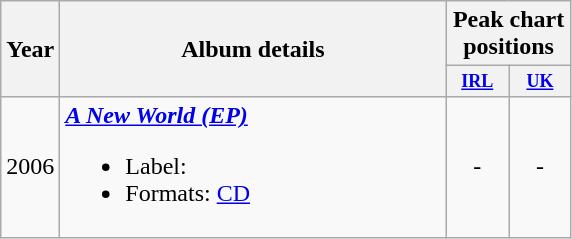<table class="wikitable" style="text-align:center;">
<tr>
<th rowspan="2">Year</th>
<th style="width:250px;" rowspan="2">Album details</th>
<th colspan="3">Peak chart positions</th>
</tr>
<tr>
<th style="width:3em;font-size:75%"><a href='#'>IRL</a></th>
<th style="width:3em;font-size:75%"><a href='#'>UK</a></th>
</tr>
<tr>
<td>2006</td>
<td align="left"><strong><em><a href='#'>A New World (EP)</a></em></strong><br><ul><li>Label:</li><li>Formats: <a href='#'>CD</a></li></ul></td>
<td>-</td>
<td>-</td>
</tr>
</table>
